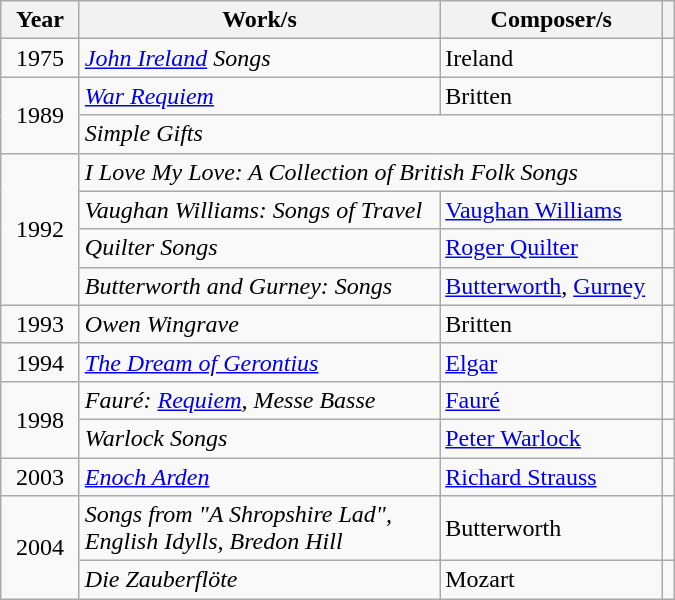<table class=wikitable>
<tr>
<th width=45px>Year</th>
<th>Work/s</th>
<th>Composer/s</th>
<th></th>
</tr>
<tr>
<td align=center>1975</td>
<td><em><a href='#'>John Ireland</a> Songs</em></td>
<td>Ireland</td>
<td></td>
</tr>
<tr>
<td rowspan=2 align=center>1989</td>
<td><em><a href='#'>War Requiem</a></em></td>
<td>Britten</td>
<td></td>
</tr>
<tr>
<td colspan=2><em>Simple Gifts</em><br></td>
<td></td>
</tr>
<tr>
<td rowspan=4 align=center>1992</td>
<td colspan=2><em>I Love My Love: A Collection of British Folk Songs</em></td>
<td></td>
</tr>
<tr>
<td><em>Vaughan Williams: Songs of Travel</em>  </td>
<td><a href='#'>Vaughan Williams</a></td>
<td></td>
</tr>
<tr>
<td><em>Quilter Songs</em></td>
<td><a href='#'>Roger Quilter</a></td>
<td></td>
</tr>
<tr>
<td><em>Butterworth and Gurney: Songs</em></td>
<td><a href='#'>Butterworth</a>, <a href='#'>Gurney</a>  </td>
<td></td>
</tr>
<tr>
<td align=center>1993</td>
<td><em>Owen Wingrave</em></td>
<td>Britten</td>
<td></td>
</tr>
<tr>
<td align=center>1994</td>
<td><em><a href='#'>The Dream of Gerontius</a></em></td>
<td><a href='#'>Elgar</a></td>
<td></td>
</tr>
<tr>
<td rowspan=2 align=center>1998</td>
<td><em>Fauré: <a href='#'>Requiem</a>, Messe Basse</em></td>
<td><a href='#'>Fauré</a></td>
<td></td>
</tr>
<tr>
<td><em>Warlock Songs</em></td>
<td><a href='#'>Peter Warlock</a></td>
<td></td>
</tr>
<tr>
<td align=center>2003</td>
<td><em><a href='#'>Enoch Arden</a></em></td>
<td><a href='#'>Richard Strauss</a></td>
<td></td>
</tr>
<tr>
<td rowspan=2 align=center>2004</td>
<td><em>Songs from "A Shropshire Lad",<br>English Idylls, Bredon Hill</em></td>
<td>Butterworth</td>
<td></td>
</tr>
<tr>
<td><em>Die Zauberflöte</em></td>
<td>Mozart</td>
<td></td>
</tr>
</table>
